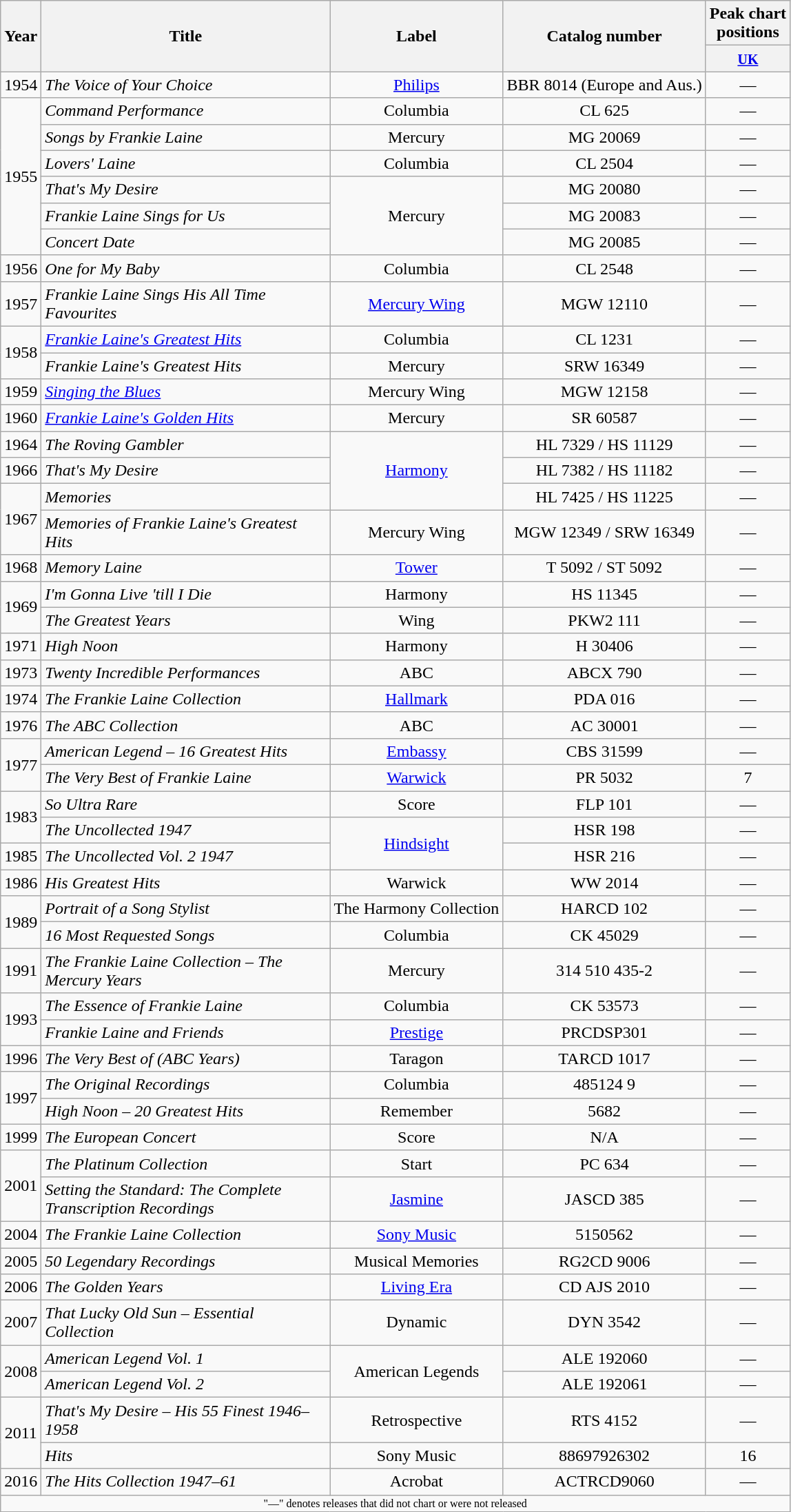<table class="wikitable" style="text-align:center">
<tr>
<th rowspan="2">Year</th>
<th rowspan="2" style="width:17em;">Title</th>
<th rowspan="2">Label</th>
<th rowspan="2">Catalog number</th>
<th>Peak chart<br>positions</th>
</tr>
<tr>
<th><small><a href='#'>UK</a></small><br></th>
</tr>
<tr>
<td>1954</td>
<td align="left"><em>The Voice of Your Choice</em></td>
<td><a href='#'>Philips</a></td>
<td>BBR 8014 (Europe and Aus.)</td>
<td>—</td>
</tr>
<tr>
<td rowspan="6">1955</td>
<td align="left"><em>Command Performance</em></td>
<td>Columbia</td>
<td>CL 625</td>
<td>—</td>
</tr>
<tr>
<td align="left"><em>Songs by Frankie Laine</em></td>
<td>Mercury</td>
<td>MG 20069</td>
<td>—</td>
</tr>
<tr>
<td align="left"><em>Lovers' Laine</em></td>
<td>Columbia</td>
<td>CL 2504</td>
<td>—</td>
</tr>
<tr>
<td align="left"><em>That's My Desire</em></td>
<td rowspan="3">Mercury</td>
<td>MG 20080</td>
<td>—</td>
</tr>
<tr>
<td align="left"><em>Frankie Laine Sings for Us</em></td>
<td>MG 20083</td>
<td>—</td>
</tr>
<tr>
<td align="left"><em>Concert Date</em></td>
<td>MG 20085</td>
<td>—</td>
</tr>
<tr>
<td rowspan="1">1956</td>
<td align="left"><em>One for My Baby</em></td>
<td>Columbia</td>
<td>CL 2548</td>
<td>—</td>
</tr>
<tr>
<td>1957</td>
<td align="left"><em>Frankie Laine Sings His All Time Favourites</em></td>
<td><a href='#'>Mercury Wing</a></td>
<td>MGW 12110</td>
<td>—</td>
</tr>
<tr>
<td rowspan="2">1958</td>
<td align="left"><em><a href='#'>Frankie Laine's Greatest Hits</a></em></td>
<td>Columbia</td>
<td>CL 1231</td>
<td>—</td>
</tr>
<tr>
<td align="left"><em>Frankie Laine's Greatest Hits</em></td>
<td>Mercury</td>
<td>SRW 16349</td>
<td>—</td>
</tr>
<tr>
<td>1959</td>
<td align="left"><em><a href='#'>Singing the Blues</a></em></td>
<td>Mercury Wing</td>
<td>MGW 12158</td>
<td>—</td>
</tr>
<tr>
<td>1960</td>
<td align="left"><em><a href='#'>Frankie Laine's Golden Hits</a></em></td>
<td>Mercury</td>
<td>SR 60587</td>
<td>—</td>
</tr>
<tr>
<td>1964</td>
<td align="left"><em>The Roving Gambler</em></td>
<td rowspan="3"><a href='#'>Harmony</a></td>
<td>HL 7329 / HS 11129</td>
<td>—</td>
</tr>
<tr>
<td>1966</td>
<td align="left"><em>That's My Desire</em></td>
<td>HL 7382 / HS 11182</td>
<td>—</td>
</tr>
<tr>
<td rowspan="2">1967</td>
<td align="left"><em>Memories</em></td>
<td>HL 7425 / HS 11225</td>
<td>—</td>
</tr>
<tr>
<td align="left"><em>Memories of Frankie Laine's Greatest Hits</em></td>
<td>Mercury Wing</td>
<td>MGW 12349 / SRW 16349</td>
<td>—</td>
</tr>
<tr>
<td>1968</td>
<td align="left"><em>Memory Laine</em></td>
<td><a href='#'>Tower</a></td>
<td>T 5092 / ST 5092</td>
<td>—</td>
</tr>
<tr>
<td rowspan="2">1969</td>
<td align="left"><em>I'm Gonna Live 'till I Die</em></td>
<td>Harmony</td>
<td>HS 11345</td>
<td>—</td>
</tr>
<tr>
<td align="left"><em>The Greatest Years</em></td>
<td>Wing</td>
<td>PKW2 111</td>
<td>—</td>
</tr>
<tr>
<td>1971</td>
<td align="left"><em>High Noon</em></td>
<td>Harmony</td>
<td>H 30406</td>
<td>—</td>
</tr>
<tr>
<td>1973</td>
<td align="left"><em>Twenty Incredible Performances</em></td>
<td>ABC</td>
<td>ABCX 790</td>
<td>—</td>
</tr>
<tr>
<td>1974</td>
<td align="left"><em>The Frankie Laine Collection</em></td>
<td><a href='#'>Hallmark</a></td>
<td>PDA 016</td>
<td>—</td>
</tr>
<tr>
<td>1976</td>
<td align="left"><em>The ABC Collection</em></td>
<td>ABC</td>
<td>AC 30001</td>
<td>—</td>
</tr>
<tr>
<td rowspan="2">1977</td>
<td align="left"><em>American Legend – 16 Greatest Hits</em></td>
<td><a href='#'>Embassy</a></td>
<td>CBS 31599</td>
<td>—</td>
</tr>
<tr>
<td align="left"><em>The Very Best of Frankie Laine</em></td>
<td><a href='#'>Warwick</a></td>
<td>PR 5032</td>
<td>7</td>
</tr>
<tr>
<td rowspan="2">1983</td>
<td align="left"><em>So Ultra Rare</em></td>
<td>Score</td>
<td>FLP 101</td>
<td>—</td>
</tr>
<tr>
<td align="left"><em>The Uncollected 1947</em></td>
<td rowspan="2"><a href='#'>Hindsight</a></td>
<td>HSR 198</td>
<td>—</td>
</tr>
<tr>
<td>1985</td>
<td align="left"><em>The Uncollected Vol. 2 1947</em></td>
<td>HSR 216</td>
<td>—</td>
</tr>
<tr>
<td>1986</td>
<td align="left"><em>His Greatest Hits</em></td>
<td>Warwick</td>
<td>WW 2014</td>
<td>—</td>
</tr>
<tr>
<td rowspan="2">1989</td>
<td align="left"><em>Portrait of a Song Stylist</em></td>
<td>The Harmony Collection</td>
<td>HARCD 102</td>
<td>—</td>
</tr>
<tr>
<td align="left"><em>16 Most Requested Songs</em></td>
<td>Columbia</td>
<td>CK 45029</td>
<td>—</td>
</tr>
<tr>
<td>1991</td>
<td align="left"><em>The Frankie Laine Collection – The Mercury Years</em></td>
<td>Mercury</td>
<td>314 510 435-2</td>
<td>—</td>
</tr>
<tr>
<td rowspan="2">1993</td>
<td align="left"><em>The Essence of Frankie Laine</em></td>
<td>Columbia</td>
<td>CK 53573</td>
<td>—</td>
</tr>
<tr>
<td align="left"><em>Frankie Laine and Friends</em></td>
<td><a href='#'>Prestige</a></td>
<td>PRCDSP301</td>
<td>—</td>
</tr>
<tr>
<td>1996</td>
<td align="left"><em>The Very Best of (ABC Years)</em></td>
<td>Taragon</td>
<td>TARCD 1017</td>
<td>—</td>
</tr>
<tr>
<td rowspan="2">1997</td>
<td align="left"><em>The Original Recordings</em></td>
<td>Columbia</td>
<td>485124 9</td>
<td>—</td>
</tr>
<tr>
<td align="left"><em>High Noon – 20 Greatest Hits</em></td>
<td>Remember</td>
<td>5682</td>
<td>—</td>
</tr>
<tr>
<td>1999</td>
<td align="left"><em>The European Concert</em></td>
<td>Score</td>
<td>N/A</td>
<td>—</td>
</tr>
<tr>
<td rowspan="2">2001</td>
<td align="left"><em>The Platinum Collection</em></td>
<td>Start</td>
<td>PC 634</td>
<td>—</td>
</tr>
<tr>
<td align="left"><em>Setting the Standard: The Complete Transcription Recordings</em></td>
<td><a href='#'>Jasmine</a></td>
<td>JASCD 385</td>
<td>—</td>
</tr>
<tr>
<td>2004</td>
<td align="left"><em>The Frankie Laine Collection</em></td>
<td><a href='#'>Sony Music</a></td>
<td>5150562</td>
<td>—</td>
</tr>
<tr>
<td>2005</td>
<td align="left"><em>50 Legendary Recordings</em></td>
<td>Musical Memories</td>
<td>RG2CD 9006</td>
<td>—</td>
</tr>
<tr>
<td>2006</td>
<td align="left"><em>The Golden Years</em></td>
<td><a href='#'>Living Era</a></td>
<td>CD AJS 2010</td>
<td>—</td>
</tr>
<tr>
<td>2007</td>
<td align="left"><em>That Lucky Old Sun – Essential Collection</em></td>
<td>Dynamic</td>
<td>DYN 3542</td>
<td>—</td>
</tr>
<tr>
<td rowspan="2">2008</td>
<td align="left"><em>American Legend Vol. 1</em></td>
<td rowspan="2">American Legends</td>
<td>ALE 192060</td>
<td>—</td>
</tr>
<tr>
<td align="left"><em>American Legend Vol. 2</em></td>
<td>ALE 192061</td>
<td>—</td>
</tr>
<tr>
<td rowspan="2">2011</td>
<td align="left"><em>That's My Desire – His 55 Finest 1946–1958</em></td>
<td>Retrospective</td>
<td>RTS 4152</td>
<td>—</td>
</tr>
<tr>
<td align="left"><em>Hits</em></td>
<td>Sony Music</td>
<td>88697926302</td>
<td>16</td>
</tr>
<tr>
<td>2016</td>
<td align="left"><em>The Hits Collection 1947–61</em></td>
<td>Acrobat</td>
<td>ACTRCD9060</td>
<td>—</td>
</tr>
<tr>
<td colspan="5" style="font-size:8pt">"—" denotes releases that did not chart or were not released</td>
</tr>
</table>
